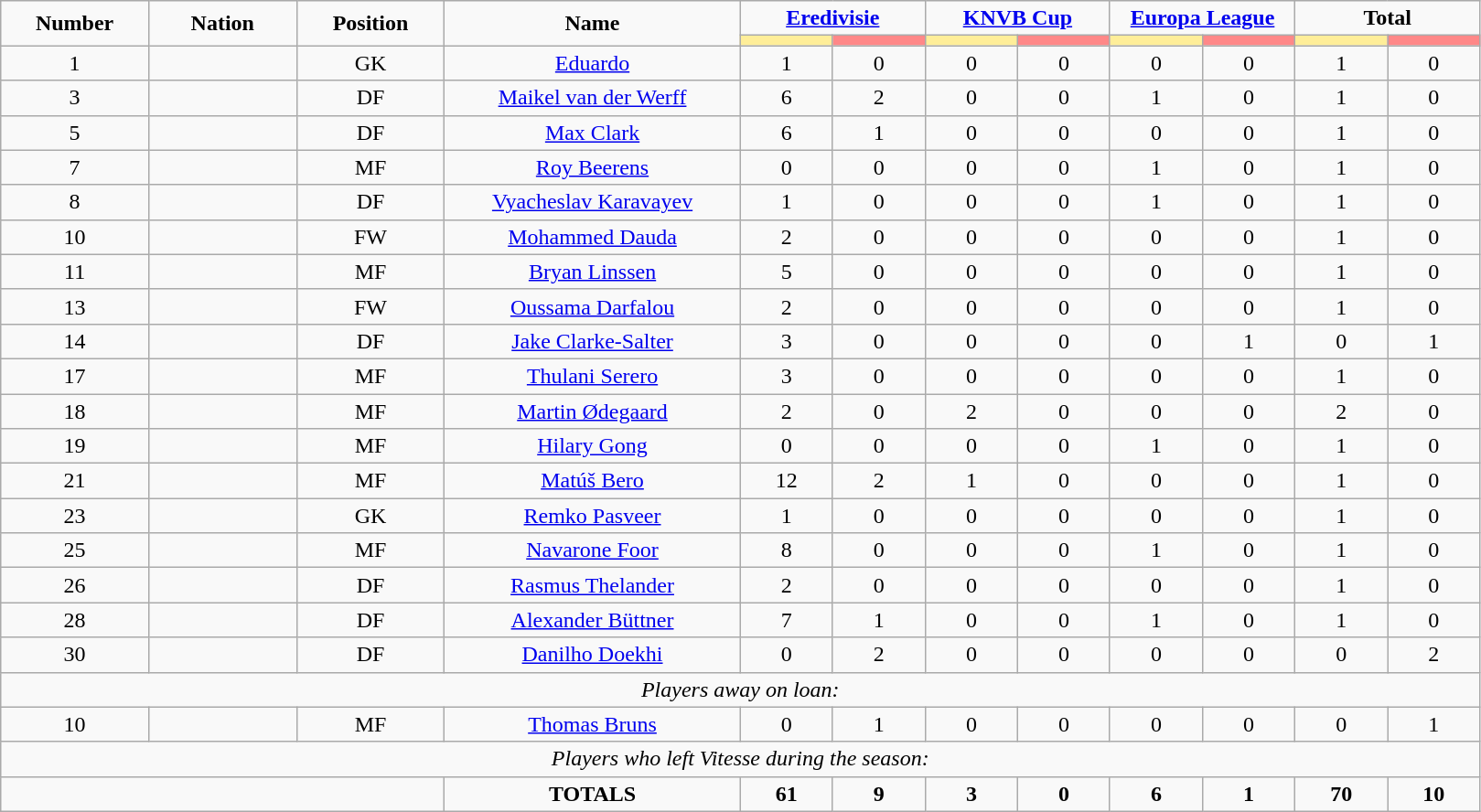<table class="wikitable" style="font-size: 100%; text-align: center;">
<tr>
<td rowspan="2" width="10%" align="center"><strong>Number</strong></td>
<td rowspan="2" width="10%" align="center"><strong>Nation</strong></td>
<td rowspan="2" width="10%" align="center"><strong>Position</strong></td>
<td rowspan="2" width="20%" align="center"><strong>Name</strong></td>
<td colspan="2" align="center"><strong><a href='#'>Eredivisie</a></strong></td>
<td colspan="2" align="center"><strong><a href='#'>KNVB Cup</a></strong></td>
<td colspan="2" align="center"><strong><a href='#'>Europa League</a></strong></td>
<td colspan="2" align="center"><strong>Total</strong></td>
</tr>
<tr>
<th width=60 style="background: #FFEE99"></th>
<th width=60 style="background: #FF8888"></th>
<th width=60 style="background: #FFEE99"></th>
<th width=60 style="background: #FF8888"></th>
<th width=60 style="background: #FFEE99"></th>
<th width=60 style="background: #FF8888"></th>
<th width=60 style="background: #FFEE99"></th>
<th width=60 style="background: #FF8888"></th>
</tr>
<tr>
<td>1</td>
<td></td>
<td>GK</td>
<td><a href='#'>Eduardo</a></td>
<td>1</td>
<td>0</td>
<td>0</td>
<td>0</td>
<td>0</td>
<td>0</td>
<td>1</td>
<td>0</td>
</tr>
<tr>
<td>3</td>
<td></td>
<td>DF</td>
<td><a href='#'>Maikel van der Werff</a></td>
<td>6</td>
<td>2</td>
<td>0</td>
<td>0</td>
<td>1</td>
<td>0</td>
<td>1</td>
<td>0</td>
</tr>
<tr>
<td>5</td>
<td></td>
<td>DF</td>
<td><a href='#'>Max Clark</a></td>
<td>6</td>
<td>1</td>
<td>0</td>
<td>0</td>
<td>0</td>
<td>0</td>
<td>1</td>
<td>0</td>
</tr>
<tr>
<td>7</td>
<td></td>
<td>MF</td>
<td><a href='#'>Roy Beerens</a></td>
<td>0</td>
<td>0</td>
<td>0</td>
<td>0</td>
<td>1</td>
<td>0</td>
<td>1</td>
<td>0</td>
</tr>
<tr>
<td>8</td>
<td></td>
<td>DF</td>
<td><a href='#'>Vyacheslav Karavayev</a></td>
<td>1</td>
<td>0</td>
<td>0</td>
<td>0</td>
<td>1</td>
<td>0</td>
<td>1</td>
<td>0</td>
</tr>
<tr>
<td>10</td>
<td></td>
<td>FW</td>
<td><a href='#'>Mohammed Dauda</a></td>
<td>2</td>
<td>0</td>
<td>0</td>
<td>0</td>
<td>0</td>
<td>0</td>
<td>1</td>
<td>0</td>
</tr>
<tr>
<td>11</td>
<td></td>
<td>MF</td>
<td><a href='#'>Bryan Linssen</a></td>
<td>5</td>
<td>0</td>
<td>0</td>
<td>0</td>
<td>0</td>
<td>0</td>
<td>1</td>
<td>0</td>
</tr>
<tr>
<td>13</td>
<td></td>
<td>FW</td>
<td><a href='#'>Oussama Darfalou</a></td>
<td>2</td>
<td>0</td>
<td>0</td>
<td>0</td>
<td>0</td>
<td>0</td>
<td>1</td>
<td>0</td>
</tr>
<tr>
<td>14</td>
<td></td>
<td>DF</td>
<td><a href='#'>Jake Clarke-Salter</a></td>
<td>3</td>
<td>0</td>
<td>0</td>
<td>0</td>
<td>0</td>
<td>1</td>
<td>0</td>
<td>1</td>
</tr>
<tr>
<td>17</td>
<td></td>
<td>MF</td>
<td><a href='#'>Thulani Serero</a></td>
<td>3</td>
<td>0</td>
<td>0</td>
<td>0</td>
<td>0</td>
<td>0</td>
<td>1</td>
<td>0</td>
</tr>
<tr>
<td>18</td>
<td></td>
<td>MF</td>
<td><a href='#'>Martin Ødegaard</a></td>
<td>2</td>
<td>0</td>
<td>2</td>
<td>0</td>
<td>0</td>
<td>0</td>
<td>2</td>
<td>0</td>
</tr>
<tr>
<td>19</td>
<td></td>
<td>MF</td>
<td><a href='#'>Hilary Gong</a></td>
<td>0</td>
<td>0</td>
<td>0</td>
<td>0</td>
<td>1</td>
<td>0</td>
<td>1</td>
<td>0</td>
</tr>
<tr>
<td>21</td>
<td></td>
<td>MF</td>
<td><a href='#'>Matúš Bero</a></td>
<td>12</td>
<td>2</td>
<td>1</td>
<td>0</td>
<td>0</td>
<td>0</td>
<td>1</td>
<td>0</td>
</tr>
<tr>
<td>23</td>
<td></td>
<td>GK</td>
<td><a href='#'>Remko Pasveer</a></td>
<td>1</td>
<td>0</td>
<td>0</td>
<td>0</td>
<td>0</td>
<td>0</td>
<td>1</td>
<td>0</td>
</tr>
<tr>
<td>25</td>
<td></td>
<td>MF</td>
<td><a href='#'>Navarone Foor</a></td>
<td>8</td>
<td>0</td>
<td>0</td>
<td>0</td>
<td>1</td>
<td>0</td>
<td>1</td>
<td>0</td>
</tr>
<tr>
<td>26</td>
<td></td>
<td>DF</td>
<td><a href='#'>Rasmus Thelander</a></td>
<td>2</td>
<td>0</td>
<td>0</td>
<td>0</td>
<td>0</td>
<td>0</td>
<td>1</td>
<td>0</td>
</tr>
<tr>
<td>28</td>
<td></td>
<td>DF</td>
<td><a href='#'>Alexander Büttner</a></td>
<td>7</td>
<td>1</td>
<td>0</td>
<td>0</td>
<td>1</td>
<td>0</td>
<td>1</td>
<td>0</td>
</tr>
<tr>
<td>30</td>
<td></td>
<td>DF</td>
<td><a href='#'>Danilho Doekhi</a></td>
<td>0</td>
<td>2</td>
<td>0</td>
<td>0</td>
<td>0</td>
<td>0</td>
<td>0</td>
<td>2</td>
</tr>
<tr>
<td colspan="14"><em>Players away on loan:</em></td>
</tr>
<tr>
<td>10</td>
<td></td>
<td>MF</td>
<td><a href='#'>Thomas Bruns</a></td>
<td>0</td>
<td>1</td>
<td>0</td>
<td>0</td>
<td>0</td>
<td>0</td>
<td>0</td>
<td>1</td>
</tr>
<tr>
<td colspan="14"><em>Players who left Vitesse during the season:</em></td>
</tr>
<tr>
<td colspan="3"></td>
<td><strong>TOTALS</strong></td>
<td><strong>61</strong></td>
<td><strong>9</strong></td>
<td><strong>3</strong></td>
<td><strong>0</strong></td>
<td><strong>6</strong></td>
<td><strong>1</strong></td>
<td><strong>70</strong></td>
<td><strong>10</strong></td>
</tr>
</table>
